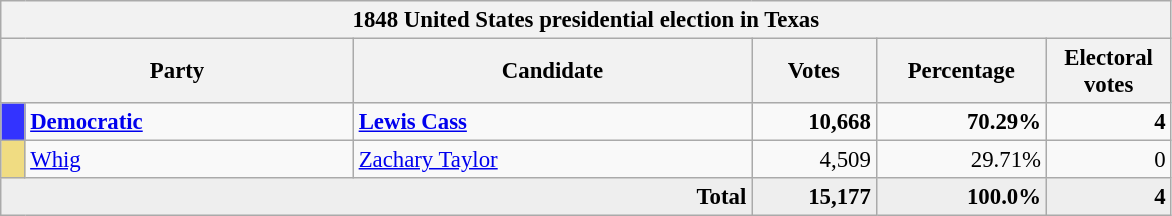<table class="wikitable" style="font-size: 95%;">
<tr>
<th colspan="6">1848 United States presidential election in Texas</th>
</tr>
<tr>
<th colspan="2" style="width: 15em">Party</th>
<th style="width: 17em">Candidate</th>
<th style="width: 5em">Votes</th>
<th style="width: 7em">Percentage</th>
<th style="width: 5em">Electoral votes</th>
</tr>
<tr>
<th style="background:#3333ff; width:3px;"></th>
<td style="width: 130px"><strong><a href='#'>Democratic</a></strong></td>
<td><strong><a href='#'>Lewis Cass</a></strong></td>
<td style="text-align:right;"><strong>10,668</strong></td>
<td style="text-align:right;"><strong>70.29%</strong></td>
<td style="text-align:right;"><strong>4</strong></td>
</tr>
<tr>
<th style="background:#F0DC82; width:3px;"></th>
<td style="width: 130px"><a href='#'>Whig</a></td>
<td><a href='#'>Zachary Taylor</a></td>
<td style="text-align:right;">4,509</td>
<td style="text-align:right;">29.71%</td>
<td style="text-align:right;">0</td>
</tr>
<tr style="background:#eee; text-align:right;">
<td colspan="3"><strong>Total</strong></td>
<td><strong>15,177</strong></td>
<td><strong>100.0%</strong></td>
<td><strong>4</strong></td>
</tr>
</table>
